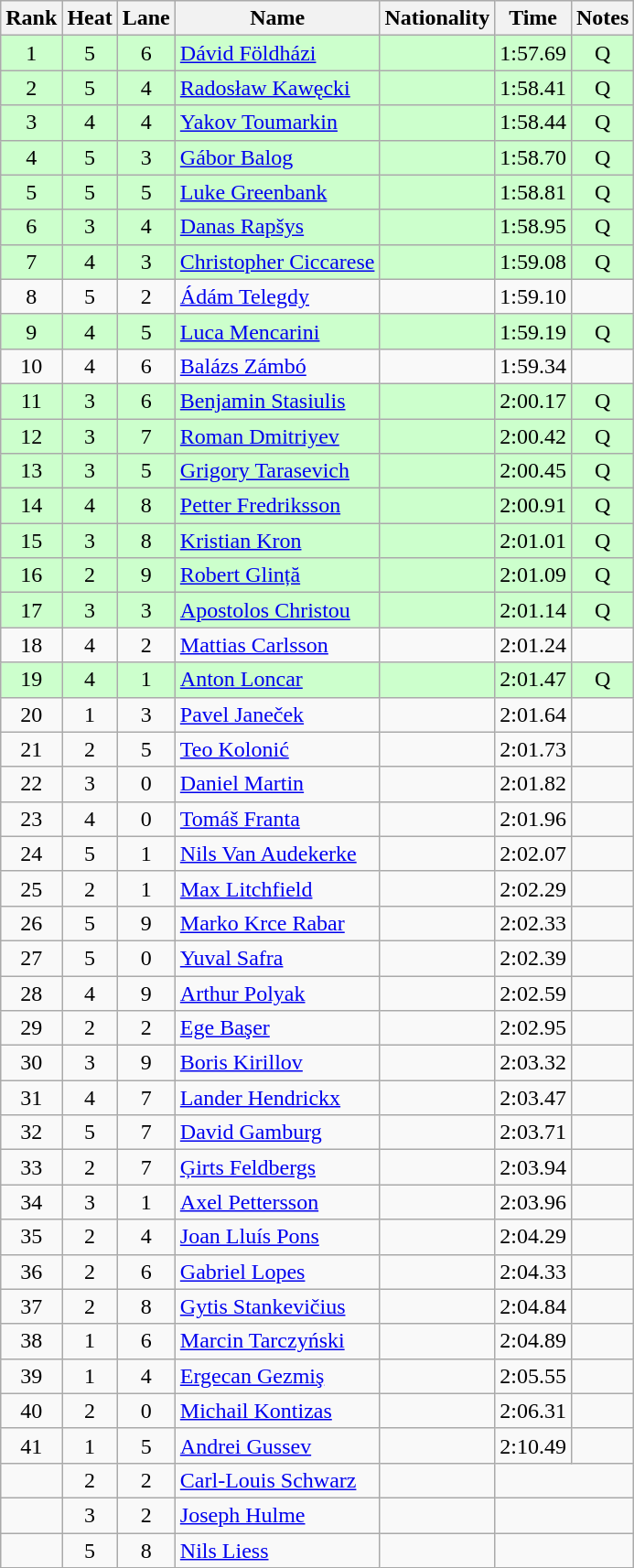<table class="wikitable sortable" style="text-align:center">
<tr>
<th>Rank</th>
<th>Heat</th>
<th>Lane</th>
<th>Name</th>
<th>Nationality</th>
<th>Time</th>
<th>Notes</th>
</tr>
<tr bgcolor=ccffcc>
<td>1</td>
<td>5</td>
<td>6</td>
<td align=left><a href='#'>Dávid Földházi</a></td>
<td align=left></td>
<td>1:57.69</td>
<td>Q</td>
</tr>
<tr bgcolor=ccffcc>
<td>2</td>
<td>5</td>
<td>4</td>
<td align=left><a href='#'>Radosław Kawęcki</a></td>
<td align=left></td>
<td>1:58.41</td>
<td>Q</td>
</tr>
<tr bgcolor=ccffcc>
<td>3</td>
<td>4</td>
<td>4</td>
<td align=left><a href='#'>Yakov Toumarkin</a></td>
<td align=left></td>
<td>1:58.44</td>
<td>Q</td>
</tr>
<tr bgcolor=ccffcc>
<td>4</td>
<td>5</td>
<td>3</td>
<td align=left><a href='#'>Gábor Balog</a></td>
<td align=left></td>
<td>1:58.70</td>
<td>Q</td>
</tr>
<tr bgcolor=ccffcc>
<td>5</td>
<td>5</td>
<td>5</td>
<td align=left><a href='#'>Luke Greenbank</a></td>
<td align=left></td>
<td>1:58.81</td>
<td>Q</td>
</tr>
<tr bgcolor=ccffcc>
<td>6</td>
<td>3</td>
<td>4</td>
<td align=left><a href='#'>Danas Rapšys</a></td>
<td align=left></td>
<td>1:58.95</td>
<td>Q</td>
</tr>
<tr bgcolor=ccffcc>
<td>7</td>
<td>4</td>
<td>3</td>
<td align=left><a href='#'>Christopher Ciccarese</a></td>
<td align=left></td>
<td>1:59.08</td>
<td>Q</td>
</tr>
<tr>
<td>8</td>
<td>5</td>
<td>2</td>
<td align=left><a href='#'>Ádám Telegdy</a></td>
<td align=left></td>
<td>1:59.10</td>
<td></td>
</tr>
<tr bgcolor=ccffcc>
<td>9</td>
<td>4</td>
<td>5</td>
<td align=left><a href='#'>Luca Mencarini</a></td>
<td align=left></td>
<td>1:59.19</td>
<td>Q</td>
</tr>
<tr>
<td>10</td>
<td>4</td>
<td>6</td>
<td align=left><a href='#'>Balázs Zámbó</a></td>
<td align=left></td>
<td>1:59.34</td>
<td></td>
</tr>
<tr bgcolor=ccffcc>
<td>11</td>
<td>3</td>
<td>6</td>
<td align=left><a href='#'>Benjamin Stasiulis</a></td>
<td align=left></td>
<td>2:00.17</td>
<td>Q</td>
</tr>
<tr bgcolor=ccffcc>
<td>12</td>
<td>3</td>
<td>7</td>
<td align=left><a href='#'>Roman Dmitriyev</a></td>
<td align=left></td>
<td>2:00.42</td>
<td>Q</td>
</tr>
<tr bgcolor=ccffcc>
<td>13</td>
<td>3</td>
<td>5</td>
<td align=left><a href='#'>Grigory Tarasevich</a></td>
<td align=left></td>
<td>2:00.45</td>
<td>Q</td>
</tr>
<tr bgcolor=ccffcc>
<td>14</td>
<td>4</td>
<td>8</td>
<td align=left><a href='#'>Petter Fredriksson</a></td>
<td align=left></td>
<td>2:00.91</td>
<td>Q</td>
</tr>
<tr bgcolor=ccffcc>
<td>15</td>
<td>3</td>
<td>8</td>
<td align=left><a href='#'>Kristian Kron</a></td>
<td align=left></td>
<td>2:01.01</td>
<td>Q</td>
</tr>
<tr bgcolor=ccffcc>
<td>16</td>
<td>2</td>
<td>9</td>
<td align=left><a href='#'>Robert Glință</a></td>
<td align=left></td>
<td>2:01.09</td>
<td>Q</td>
</tr>
<tr bgcolor=ccffcc>
<td>17</td>
<td>3</td>
<td>3</td>
<td align=left><a href='#'>Apostolos Christou</a></td>
<td align=left></td>
<td>2:01.14</td>
<td>Q</td>
</tr>
<tr>
<td>18</td>
<td>4</td>
<td>2</td>
<td align=left><a href='#'>Mattias Carlsson</a></td>
<td align=left></td>
<td>2:01.24</td>
<td></td>
</tr>
<tr bgcolor=ccffcc>
<td>19</td>
<td>4</td>
<td>1</td>
<td align=left><a href='#'>Anton Loncar</a></td>
<td align=left></td>
<td>2:01.47</td>
<td>Q</td>
</tr>
<tr>
<td>20</td>
<td>1</td>
<td>3</td>
<td align=left><a href='#'>Pavel Janeček</a></td>
<td align=left></td>
<td>2:01.64</td>
<td></td>
</tr>
<tr>
<td>21</td>
<td>2</td>
<td>5</td>
<td align=left><a href='#'>Teo Kolonić</a></td>
<td align=left></td>
<td>2:01.73</td>
<td></td>
</tr>
<tr>
<td>22</td>
<td>3</td>
<td>0</td>
<td align=left><a href='#'>Daniel Martin</a></td>
<td align=left></td>
<td>2:01.82</td>
<td></td>
</tr>
<tr>
<td>23</td>
<td>4</td>
<td>0</td>
<td align=left><a href='#'>Tomáš Franta</a></td>
<td align=left></td>
<td>2:01.96</td>
<td></td>
</tr>
<tr>
<td>24</td>
<td>5</td>
<td>1</td>
<td align=left><a href='#'>Nils Van Audekerke</a></td>
<td align=left></td>
<td>2:02.07</td>
<td></td>
</tr>
<tr>
<td>25</td>
<td>2</td>
<td>1</td>
<td align=left><a href='#'>Max Litchfield</a></td>
<td align=left></td>
<td>2:02.29</td>
<td></td>
</tr>
<tr>
<td>26</td>
<td>5</td>
<td>9</td>
<td align=left><a href='#'>Marko Krce Rabar</a></td>
<td align=left></td>
<td>2:02.33</td>
<td></td>
</tr>
<tr>
<td>27</td>
<td>5</td>
<td>0</td>
<td align=left><a href='#'>Yuval Safra</a></td>
<td align=left></td>
<td>2:02.39</td>
<td></td>
</tr>
<tr>
<td>28</td>
<td>4</td>
<td>9</td>
<td align=left><a href='#'>Arthur Polyak</a></td>
<td align=left></td>
<td>2:02.59</td>
<td></td>
</tr>
<tr>
<td>29</td>
<td>2</td>
<td>2</td>
<td align=left><a href='#'>Ege Başer</a></td>
<td align=left></td>
<td>2:02.95</td>
<td></td>
</tr>
<tr>
<td>30</td>
<td>3</td>
<td>9</td>
<td align=left><a href='#'>Boris Kirillov</a></td>
<td align=left></td>
<td>2:03.32</td>
<td></td>
</tr>
<tr>
<td>31</td>
<td>4</td>
<td>7</td>
<td align=left><a href='#'>Lander Hendrickx</a></td>
<td align=left></td>
<td>2:03.47</td>
<td></td>
</tr>
<tr>
<td>32</td>
<td>5</td>
<td>7</td>
<td align=left><a href='#'>David Gamburg</a></td>
<td align=left></td>
<td>2:03.71</td>
<td></td>
</tr>
<tr>
<td>33</td>
<td>2</td>
<td>7</td>
<td align=left><a href='#'>Ģirts Feldbergs</a></td>
<td align=left></td>
<td>2:03.94</td>
<td></td>
</tr>
<tr>
<td>34</td>
<td>3</td>
<td>1</td>
<td align=left><a href='#'>Axel Pettersson</a></td>
<td align=left></td>
<td>2:03.96</td>
<td></td>
</tr>
<tr>
<td>35</td>
<td>2</td>
<td>4</td>
<td align=left><a href='#'>Joan Lluís Pons</a></td>
<td align=left></td>
<td>2:04.29</td>
<td></td>
</tr>
<tr>
<td>36</td>
<td>2</td>
<td>6</td>
<td align=left><a href='#'>Gabriel Lopes</a></td>
<td align=left></td>
<td>2:04.33</td>
<td></td>
</tr>
<tr>
<td>37</td>
<td>2</td>
<td>8</td>
<td align=left><a href='#'>Gytis Stankevičius</a></td>
<td align=left></td>
<td>2:04.84</td>
<td></td>
</tr>
<tr>
<td>38</td>
<td>1</td>
<td>6</td>
<td align=left><a href='#'>Marcin Tarczyński</a></td>
<td align=left></td>
<td>2:04.89</td>
<td></td>
</tr>
<tr>
<td>39</td>
<td>1</td>
<td>4</td>
<td align=left><a href='#'>Ergecan Gezmiş</a></td>
<td align=left></td>
<td>2:05.55</td>
<td></td>
</tr>
<tr>
<td>40</td>
<td>2</td>
<td>0</td>
<td align=left><a href='#'>Michail Kontizas</a></td>
<td align=left></td>
<td>2:06.31</td>
<td></td>
</tr>
<tr>
<td>41</td>
<td>1</td>
<td>5</td>
<td align=left><a href='#'>Andrei Gussev</a></td>
<td align=left></td>
<td>2:10.49</td>
<td></td>
</tr>
<tr>
<td></td>
<td>2</td>
<td>2</td>
<td align=left><a href='#'>Carl-Louis Schwarz</a></td>
<td align=left></td>
<td colspan=2></td>
</tr>
<tr>
<td></td>
<td>3</td>
<td>2</td>
<td align=left><a href='#'>Joseph Hulme</a></td>
<td align=left></td>
<td colspan=2></td>
</tr>
<tr>
<td></td>
<td>5</td>
<td>8</td>
<td align=left><a href='#'>Nils Liess</a></td>
<td align=left></td>
<td colspan=2></td>
</tr>
</table>
